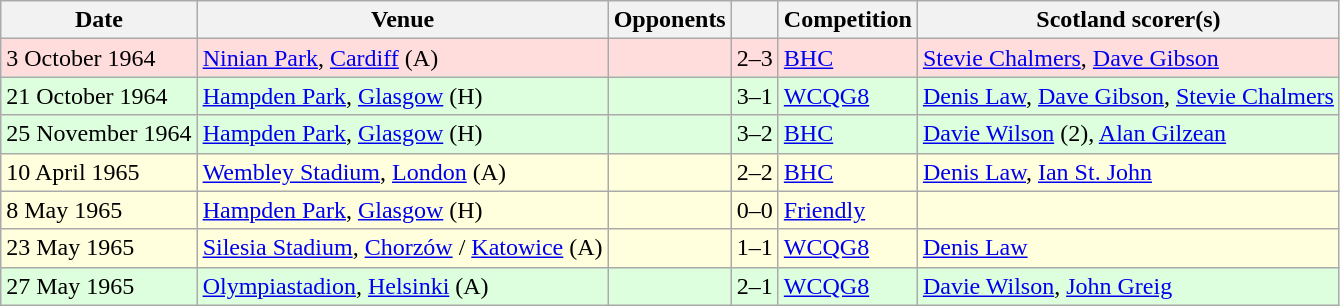<table class="wikitable">
<tr>
<th>Date</th>
<th>Venue</th>
<th>Opponents</th>
<th></th>
<th>Competition</th>
<th>Scotland scorer(s)</th>
</tr>
<tr bgcolor=#ffdddd>
<td>3 October 1964</td>
<td><a href='#'>Ninian Park</a>, <a href='#'>Cardiff</a> (A)</td>
<td></td>
<td align=center>2–3</td>
<td><a href='#'>BHC</a></td>
<td><a href='#'>Stevie Chalmers</a>, <a href='#'>Dave Gibson</a></td>
</tr>
<tr bgcolor=#ddffdd>
<td>21 October 1964</td>
<td><a href='#'>Hampden Park</a>, <a href='#'>Glasgow</a> (H)</td>
<td></td>
<td align=center>3–1</td>
<td><a href='#'>WCQG8</a></td>
<td><a href='#'>Denis Law</a>, <a href='#'>Dave Gibson</a>, <a href='#'>Stevie Chalmers</a></td>
</tr>
<tr bgcolor=#ddffdd>
<td>25 November 1964</td>
<td><a href='#'>Hampden Park</a>, <a href='#'>Glasgow</a> (H)</td>
<td></td>
<td align=center>3–2</td>
<td><a href='#'>BHC</a></td>
<td><a href='#'>Davie Wilson</a> (2), <a href='#'>Alan Gilzean</a></td>
</tr>
<tr bgcolor=#ffffdd>
<td>10 April 1965</td>
<td><a href='#'>Wembley Stadium</a>, <a href='#'>London</a> (A)</td>
<td></td>
<td align=center>2–2</td>
<td><a href='#'>BHC</a></td>
<td><a href='#'>Denis Law</a>, <a href='#'>Ian St. John</a></td>
</tr>
<tr bgcolor=#ffffdd>
<td>8 May 1965</td>
<td><a href='#'>Hampden Park</a>, <a href='#'>Glasgow</a> (H)</td>
<td></td>
<td align=center>0–0</td>
<td><a href='#'>Friendly</a></td>
<td></td>
</tr>
<tr bgcolor=#ffffdd>
<td>23 May 1965</td>
<td><a href='#'>Silesia Stadium</a>, <a href='#'>Chorzów</a> / <a href='#'>Katowice</a> (A)</td>
<td></td>
<td align=center>1–1</td>
<td><a href='#'>WCQG8</a></td>
<td><a href='#'>Denis Law</a></td>
</tr>
<tr bgcolor=#ddffdd>
<td>27 May 1965</td>
<td><a href='#'>Olympiastadion</a>, <a href='#'>Helsinki</a> (A)</td>
<td></td>
<td align=center>2–1</td>
<td><a href='#'>WCQG8</a></td>
<td><a href='#'>Davie Wilson</a>, <a href='#'>John Greig</a></td>
</tr>
</table>
